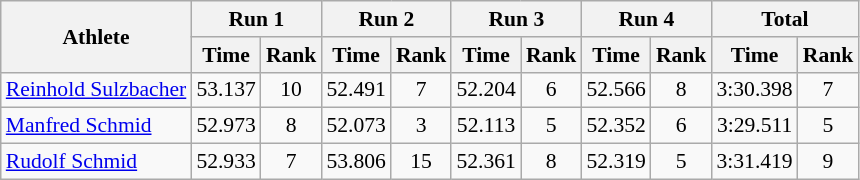<table class="wikitable" border="1" style="font-size:90%">
<tr>
<th rowspan="2">Athlete</th>
<th colspan="2">Run 1</th>
<th colspan="2">Run 2</th>
<th colspan="2">Run 3</th>
<th colspan="2">Run 4</th>
<th colspan="2">Total</th>
</tr>
<tr>
<th>Time</th>
<th>Rank</th>
<th>Time</th>
<th>Rank</th>
<th>Time</th>
<th>Rank</th>
<th>Time</th>
<th>Rank</th>
<th>Time</th>
<th>Rank</th>
</tr>
<tr>
<td><a href='#'>Reinhold Sulzbacher</a></td>
<td align="center">53.137</td>
<td align="center">10</td>
<td align="center">52.491</td>
<td align="center">7</td>
<td align="center">52.204</td>
<td align="center">6</td>
<td align="center">52.566</td>
<td align="center">8</td>
<td align="center">3:30.398</td>
<td align="center">7</td>
</tr>
<tr>
<td><a href='#'>Manfred Schmid</a></td>
<td align="center">52.973</td>
<td align="center">8</td>
<td align="center">52.073</td>
<td align="center">3</td>
<td align="center">52.113</td>
<td align="center">5</td>
<td align="center">52.352</td>
<td align="center">6</td>
<td align="center">3:29.511</td>
<td align="center">5</td>
</tr>
<tr>
<td><a href='#'>Rudolf Schmid</a></td>
<td align="center">52.933</td>
<td align="center">7</td>
<td align="center">53.806</td>
<td align="center">15</td>
<td align="center">52.361</td>
<td align="center">8</td>
<td align="center">52.319</td>
<td align="center">5</td>
<td align="center">3:31.419</td>
<td align="center">9</td>
</tr>
</table>
